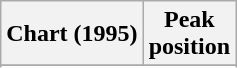<table class="wikitable plainrowheaders sortable" style="text-align:center;">
<tr>
<th scope="col">Chart (1995)</th>
<th scope="col">Peak<br>position</th>
</tr>
<tr>
</tr>
<tr>
</tr>
<tr>
</tr>
</table>
